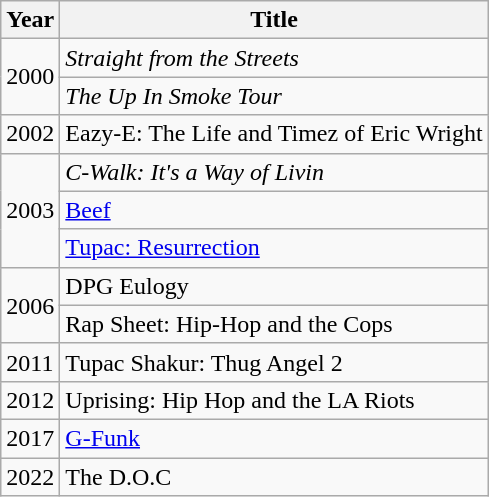<table class="wikitable sortable">
<tr>
<th>Year</th>
<th>Title</th>
</tr>
<tr>
<td rowspan=2>2000</td>
<td><em>Straight from the Streets</em></td>
</tr>
<tr>
<td><em>The Up In Smoke Tour</em></td>
</tr>
<tr>
<td>2002</td>
<td>Eazy-E: The Life and Timez of Eric Wright</td>
</tr>
<tr>
<td rowspan=3>2003</td>
<td><em>C-Walk: It's a Way of Livin<strong></td>
</tr>
<tr>
<td></em><a href='#'>Beef</a><em></td>
</tr>
<tr>
<td></em><a href='#'>Tupac: Resurrection</a><em></td>
</tr>
<tr>
<td rowspan=2>2006</td>
<td></em>DPG Eulogy<em></td>
</tr>
<tr>
<td></em>Rap Sheet: Hip-Hop and the Cops<em> </td>
</tr>
<tr>
<td>2011</td>
<td></em>Tupac Shakur: Thug Angel 2<em></td>
</tr>
<tr>
<td>2012</td>
<td></em>Uprising: Hip Hop and the LA Riots<em></td>
</tr>
<tr>
<td>2017</td>
<td></em><a href='#'>G-Funk</a><em></td>
</tr>
<tr>
<td>2022</td>
<td></em>The D.O.C<em></td>
</tr>
</table>
